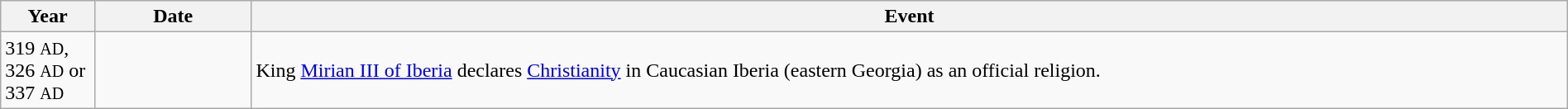<table class="wikitable" width="100%">
<tr>
<th style="width:6%">Year</th>
<th style="width:10%">Date</th>
<th>Event</th>
</tr>
<tr>
<td>319 <small>AD</small>, 326 <small>AD</small> or 337 <small>AD</small></td>
<td></td>
<td>King <a href='#'>Mirian III of Iberia</a> declares <a href='#'>Christianity</a> in Caucasian Iberia (eastern Georgia) as an official religion.</td>
</tr>
</table>
